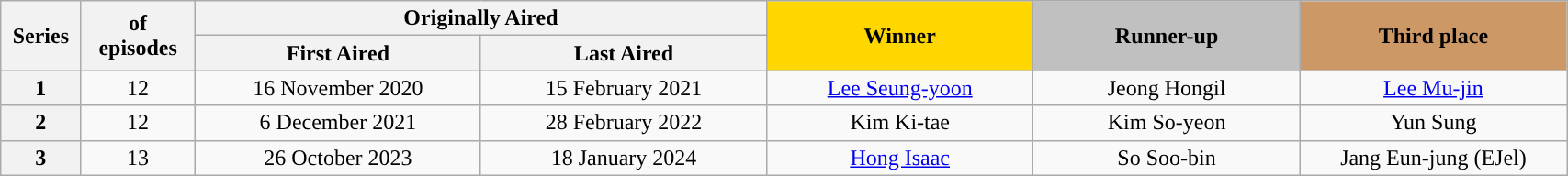<table class="wikitable" style="text-align:center; font-size:100%; width:90%">
<tr>
<th style="width:4%;" rowspan="2">Series</th>
<th style="width:6%;" rowspan="2"><a href='#'></a> of<br>episodes</th>
<th style="width:20%;" colspan="2">Originally Aired</th>
<th style="width:14%; background:gold;" align="center" rowspan="2">Winner</th>
<th style="width:14%; background:silver;" align="center"rowspan="2">Runner-up</th>
<th style="width:14%; background:#c96;" align="center"rowspan="2">Third place</th>
</tr>
<tr>
<th style="width:15%;">First Aired</th>
<th style="width:15%;">Last Aired</th>
</tr>
<tr>
<th scope="row">1<br></th>
<td>12</td>
<td>16 November 2020</td>
<td>15 February 2021</td>
<td><a href='#'>Lee Seung-yoon</a> <br></td>
<td>Jeong Hongil <br></td>
<td><a href='#'>Lee Mu-jin</a><br></td>
</tr>
<tr>
<th scope="row">2</th>
<td>12</td>
<td>6 December 2021</td>
<td>28 February 2022</td>
<td>Kim Ki-tae <br></td>
<td>Kim So-yeon <br></td>
<td>Yun Sung <br></td>
</tr>
<tr>
<th scope="row">3<br></th>
<td>13</td>
<td>26 October 2023</td>
<td>18 January 2024</td>
<td><a href='#'>Hong Isaac</a> <br></td>
<td>So Soo-bin <br></td>
<td>Jang Eun-jung (EJel) <br></td>
</tr>
</table>
